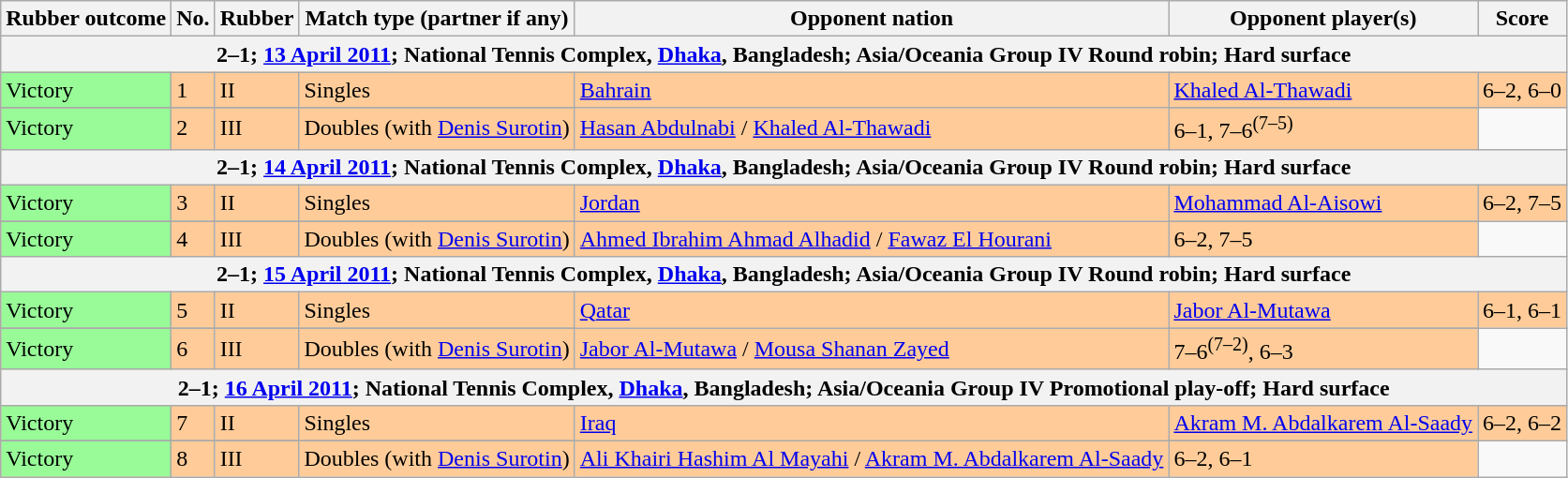<table class=wikitable>
<tr>
<th>Rubber outcome</th>
<th>No.</th>
<th>Rubber</th>
<th>Match type (partner if any)</th>
<th>Opponent nation</th>
<th>Opponent player(s)</th>
<th>Score</th>
</tr>
<tr>
<th colspan=7>2–1; <a href='#'>13 April 2011</a>; National Tennis Complex, <a href='#'>Dhaka</a>, Bangladesh; Asia/Oceania Group IV Round robin; Hard surface</th>
</tr>
<tr bgcolor=#FFCC99>
<td bgcolor=98FB98>Victory</td>
<td>1</td>
<td>II</td>
<td>Singles</td>
<td rowspan=2> <a href='#'>Bahrain</a></td>
<td><a href='#'>Khaled Al-Thawadi</a></td>
<td>6–2, 6–0</td>
</tr>
<tr>
</tr>
<tr bgcolor=#FFCC99>
<td bgcolor=98FB98>Victory</td>
<td>2</td>
<td>III</td>
<td>Doubles (with <a href='#'>Denis Surotin</a>)</td>
<td><a href='#'>Hasan Abdulnabi</a> / <a href='#'>Khaled Al-Thawadi</a></td>
<td>6–1, 7–6<sup>(7–5)</sup></td>
</tr>
<tr>
<th colspan=7>2–1; <a href='#'>14 April 2011</a>; National Tennis Complex, <a href='#'>Dhaka</a>, Bangladesh; Asia/Oceania Group IV Round robin; Hard surface</th>
</tr>
<tr bgcolor=#FFCC99>
<td bgcolor=98FB98>Victory</td>
<td>3</td>
<td>II</td>
<td>Singles</td>
<td rowspan=2> <a href='#'>Jordan</a></td>
<td><a href='#'>Mohammad Al-Aisowi</a></td>
<td>6–2, 7–5</td>
</tr>
<tr>
</tr>
<tr bgcolor=#FFCC99>
<td bgcolor=98FB98>Victory</td>
<td>4</td>
<td>III</td>
<td>Doubles (with <a href='#'>Denis Surotin</a>)</td>
<td><a href='#'>Ahmed Ibrahim Ahmad Alhadid</a> / <a href='#'>Fawaz El Hourani</a></td>
<td>6–2, 7–5</td>
</tr>
<tr>
<th colspan=7>2–1; <a href='#'>15 April 2011</a>; National Tennis Complex, <a href='#'>Dhaka</a>, Bangladesh; Asia/Oceania Group IV Round robin; Hard surface</th>
</tr>
<tr bgcolor=#FFCC99>
<td bgcolor=98FB98>Victory</td>
<td>5</td>
<td>II</td>
<td>Singles</td>
<td rowspan=2> <a href='#'>Qatar</a></td>
<td><a href='#'>Jabor Al-Mutawa</a></td>
<td>6–1, 6–1</td>
</tr>
<tr>
</tr>
<tr bgcolor=#FFCC99>
<td bgcolor=98FB98>Victory</td>
<td>6</td>
<td>III</td>
<td>Doubles (with <a href='#'>Denis Surotin</a>)</td>
<td><a href='#'>Jabor Al-Mutawa</a> / <a href='#'>Mousa Shanan Zayed</a></td>
<td>7–6<sup>(7–2)</sup>, 6–3</td>
</tr>
<tr>
<th colspan=7>2–1; <a href='#'>16 April 2011</a>; National Tennis Complex, <a href='#'>Dhaka</a>, Bangladesh; Asia/Oceania Group IV Promotional play-off; Hard surface</th>
</tr>
<tr bgcolor=#FFCC99>
<td bgcolor=98FB98>Victory</td>
<td>7</td>
<td>II</td>
<td>Singles</td>
<td rowspan=2> <a href='#'>Iraq</a></td>
<td><a href='#'>Akram M. Abdalkarem Al-Saady</a></td>
<td>6–2, 6–2</td>
</tr>
<tr>
</tr>
<tr bgcolor=#FFCC99>
<td bgcolor=98FB98>Victory</td>
<td>8</td>
<td>III</td>
<td>Doubles (with <a href='#'>Denis Surotin</a>)</td>
<td><a href='#'>Ali Khairi Hashim Al Mayahi</a> / <a href='#'>Akram M. Abdalkarem Al-Saady</a></td>
<td>6–2, 6–1</td>
</tr>
</table>
